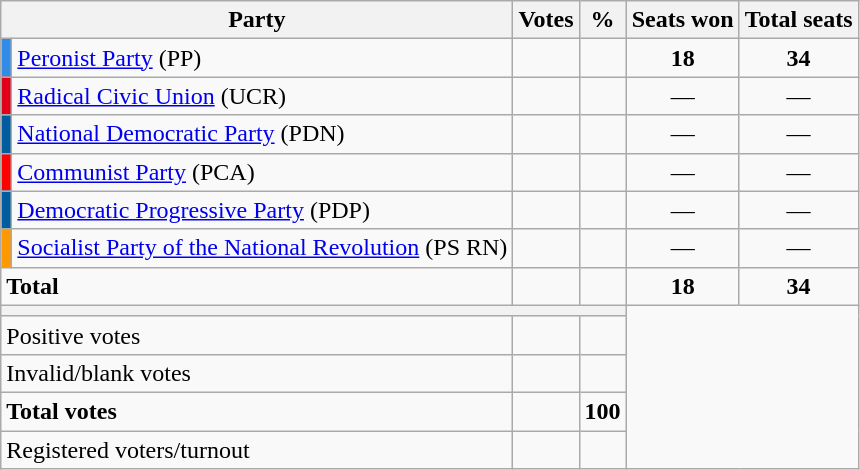<table class="wikitable" style="text-align:right;">
<tr>
<th colspan=2>Party</th>
<th>Votes</th>
<th>%</th>
<th>Seats won</th>
<th>Total seats</th>
</tr>
<tr>
<td bgcolor=#318CE7></td>
<td align=left><a href='#'>Peronist Party</a> (PP)</td>
<td></td>
<td></td>
<td align=center><strong>18</strong></td>
<td align=center><strong>34</strong></td>
</tr>
<tr>
<td bgcolor=#E10019></td>
<td align=left><a href='#'>Radical Civic Union</a> (UCR)</td>
<td></td>
<td></td>
<td align=center>—</td>
<td align=center>—</td>
</tr>
<tr>
<td bgcolor=#005C9E></td>
<td align=left><a href='#'>National Democratic Party</a> (PDN)</td>
<td></td>
<td></td>
<td align=center>—</td>
<td align=center>—</td>
</tr>
<tr>
<td bgcolor=#FF0000></td>
<td align=left><a href='#'>Communist Party</a> (PCA)</td>
<td></td>
<td></td>
<td align=center>—</td>
<td align=center>—</td>
</tr>
<tr>
<td bgcolor=#005C9E></td>
<td align=left><a href='#'>Democratic Progressive Party</a> (PDP)</td>
<td></td>
<td></td>
<td align=center>—</td>
<td align=center>—</td>
</tr>
<tr>
<td bgcolor=#FF9900></td>
<td align=left><a href='#'>Socialist Party of the National Revolution</a> (PS RN)</td>
<td></td>
<td></td>
<td align=center>—</td>
<td align=center>—</td>
</tr>
<tr style="font-weight:bold">
<td colspan=2 align=left>Total</td>
<td></td>
<td></td>
<td align=center><strong>18</strong></td>
<td align=center><strong>34</strong></td>
</tr>
<tr>
<th colspan=4></th>
</tr>
<tr>
<td align=left colspan=2>Positive votes</td>
<td></td>
<td></td>
</tr>
<tr>
<td align=left colspan=2>Invalid/blank votes</td>
<td></td>
<td></td>
</tr>
<tr style="font-weight:bold">
<td align=left colspan=2>Total votes</td>
<td></td>
<td>100</td>
</tr>
<tr>
<td align=left colspan=2>Registered voters/turnout</td>
<td></td>
<td></td>
</tr>
</table>
